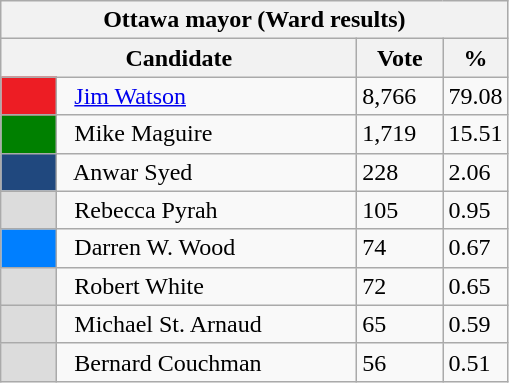<table class="wikitable">
<tr>
<th colspan="4">Ottawa mayor (Ward results)</th>
</tr>
<tr>
<th bgcolor="#DDDDFF" width="230px" colspan="2">Candidate</th>
<th bgcolor="#DDDDFF" width="50px">Vote</th>
<th bgcolor="#DDDDFF" width="30px">%</th>
</tr>
<tr>
<td bgcolor=#ED1D24 width="30px"> </td>
<td>  <a href='#'>Jim Watson</a></td>
<td>8,766</td>
<td>79.08</td>
</tr>
<tr>
<td bgcolor=#008000 width="30px"> </td>
<td>  Mike Maguire</td>
<td>1,719</td>
<td>15.51</td>
</tr>
<tr>
<td bgcolor=#20487E width="30px"> </td>
<td>  Anwar Syed</td>
<td>228</td>
<td>2.06</td>
</tr>
<tr>
<td bgcolor=#DCDCDC width="30px"> </td>
<td>  Rebecca Pyrah</td>
<td>105</td>
<td>0.95</td>
</tr>
<tr>
<td bgcolor=#007FFF width="30px"> </td>
<td>  Darren W. Wood</td>
<td>74</td>
<td>0.67</td>
</tr>
<tr>
<td bgcolor=#DCDCDC width="30px"> </td>
<td>  Robert White</td>
<td>72</td>
<td>0.65</td>
</tr>
<tr>
<td bgcolor=#DCDCDC width="30px"> </td>
<td>  Michael St. Arnaud</td>
<td>65</td>
<td>0.59</td>
</tr>
<tr>
<td bgcolor=#DCDCDC width="30px"> </td>
<td>  Bernard Couchman</td>
<td>56</td>
<td>0.51</td>
</tr>
</table>
